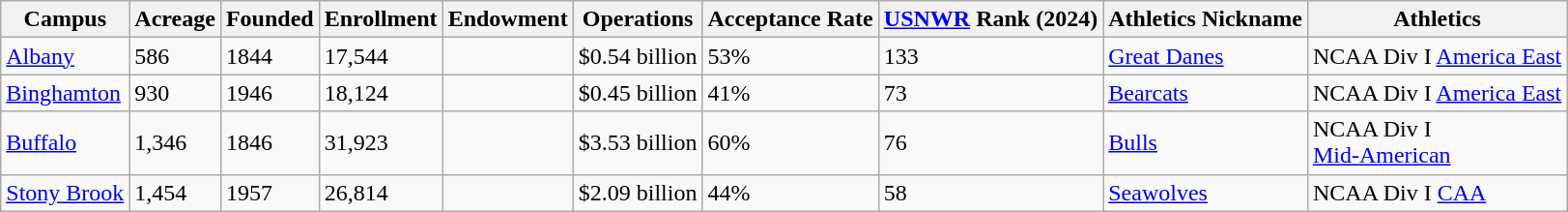<table class="wikitable sortable">
<tr>
<th>Campus</th>
<th>Acreage</th>
<th>Founded</th>
<th>Enrollment</th>
<th>Endowment</th>
<th>Operations</th>
<th>Acceptance Rate</th>
<th><a href='#'>USNWR</a> Rank (2024)</th>
<th>Athletics Nickname</th>
<th>Athletics</th>
</tr>
<tr -->
<td><a href='#'>Albany</a></td>
<td>586</td>
<td>1844</td>
<td>17,544</td>
<td></td>
<td>$0.54 billion</td>
<td>53%</td>
<td>133</td>
<td><a href='#'>Great Danes</a></td>
<td>NCAA Div I <a href='#'>America East</a></td>
</tr>
<tr -->
<td><a href='#'>Binghamton</a></td>
<td>930</td>
<td>1946</td>
<td>18,124</td>
<td></td>
<td>$0.45 billion</td>
<td>41%</td>
<td>73</td>
<td><a href='#'>Bearcats</a></td>
<td>NCAA Div I <a href='#'>America East</a></td>
</tr>
<tr -->
<td><a href='#'>Buffalo</a></td>
<td>1,346</td>
<td>1846</td>
<td>31,923</td>
<td></td>
<td>$3.53 billion</td>
<td>60%</td>
<td>76</td>
<td><a href='#'>Bulls</a></td>
<td>NCAA Div I<br><a href='#'>Mid-American</a></td>
</tr>
<tr -->
<td><a href='#'>Stony Brook</a></td>
<td>1,454</td>
<td>1957</td>
<td>26,814</td>
<td></td>
<td>$2.09 billion</td>
<td>44%</td>
<td>58</td>
<td><a href='#'>Seawolves</a></td>
<td>NCAA Div I <a href='#'>CAA</a></td>
</tr>
</table>
